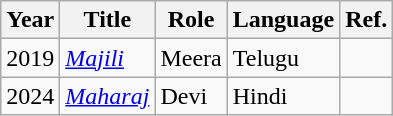<table class="wikitable sortable">
<tr>
<th>Year</th>
<th>Title</th>
<th>Role</th>
<th>Language</th>
<th>Ref.</th>
</tr>
<tr>
<td>2019</td>
<td><em><a href='#'>Majili</a></em></td>
<td>Meera</td>
<td>Telugu</td>
<td></td>
</tr>
<tr>
<td>2024</td>
<td><em><a href='#'>Maharaj</a></em></td>
<td>Devi</td>
<td>Hindi</td>
<td></td>
</tr>
</table>
